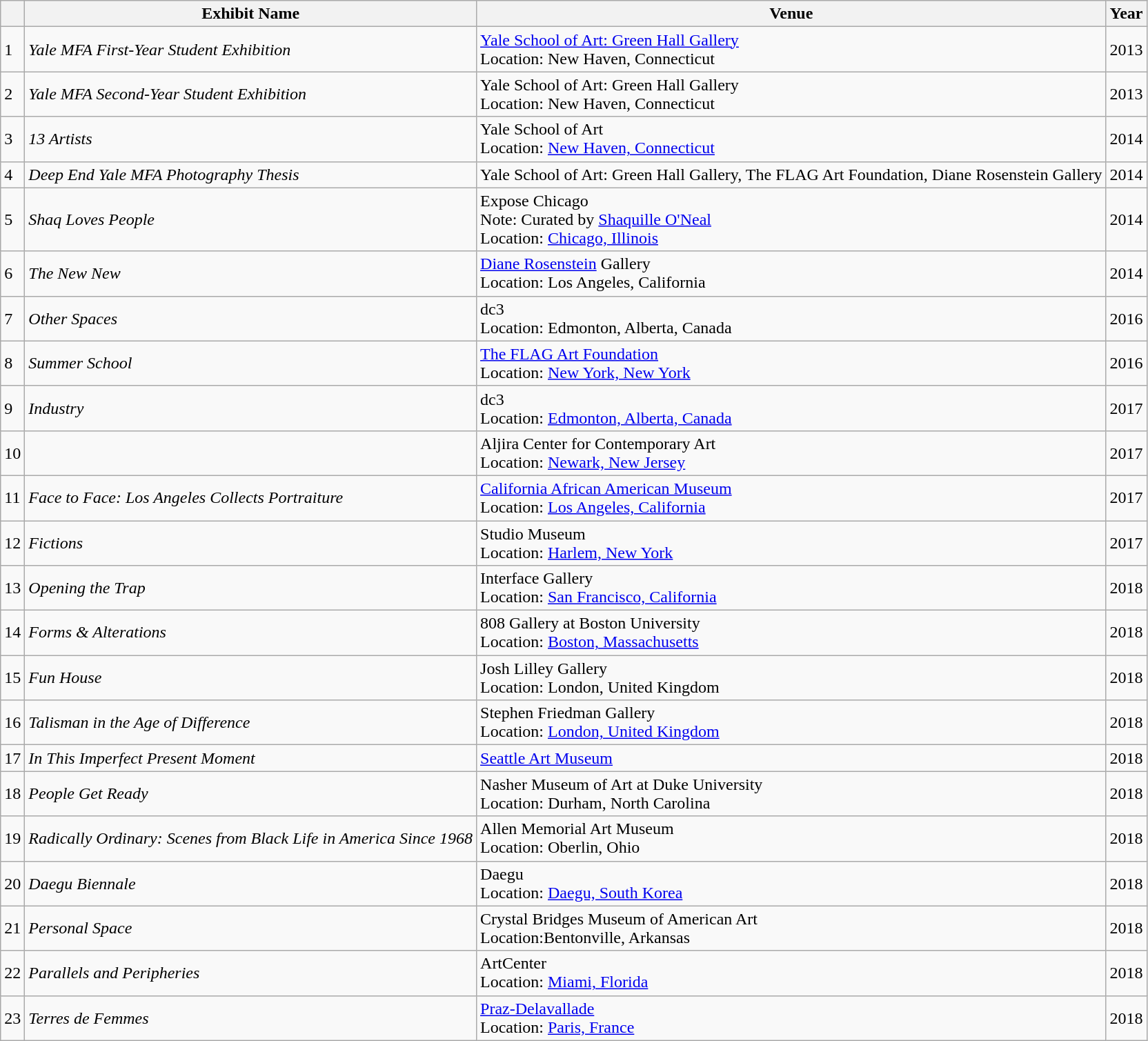<table class="wikitable">
<tr>
<th></th>
<th>Exhibit Name</th>
<th>Venue</th>
<th>Year</th>
</tr>
<tr>
<td>1</td>
<td><em>Yale MFA First-Year Student Exhibition</em></td>
<td><a href='#'>Yale School of Art: Green Hall Gallery</a><br>Location: New Haven, Connecticut</td>
<td>2013</td>
</tr>
<tr>
<td>2</td>
<td><em>Yale MFA Second-Year Student Exhibition</em></td>
<td>Yale School of Art: Green Hall Gallery<br>Location: New Haven, Connecticut</td>
<td>2013</td>
</tr>
<tr>
<td>3</td>
<td><em>13 Artists</em></td>
<td>Yale School of Art<br>Location: <a href='#'>New Haven, Connecticut</a></td>
<td>2014</td>
</tr>
<tr>
<td>4</td>
<td><em>Deep End Yale MFA Photography Thesis</em></td>
<td>Yale School of Art: Green Hall Gallery, The FLAG Art Foundation, Diane Rosenstein Gallery</td>
<td>2014</td>
</tr>
<tr>
<td>5</td>
<td><em>Shaq Loves People</em></td>
<td>Expose Chicago<br>Note: Curated by <a href='#'>Shaquille O'Neal</a><br>Location: <a href='#'>Chicago, Illinois</a></td>
<td>2014</td>
</tr>
<tr>
<td>6</td>
<td><em>The New New</em></td>
<td><a href='#'>Diane Rosenstein</a> Gallery<br>Location: Los Angeles, California</td>
<td>2014</td>
</tr>
<tr>
<td>7</td>
<td><em>Other Spaces</em></td>
<td>dc3<br>Location: Edmonton, Alberta, Canada</td>
<td>2016</td>
</tr>
<tr>
<td>8</td>
<td><em>Summer School</em></td>
<td><a href='#'>The FLAG Art Foundation</a><br>Location: <a href='#'>New York, New York</a></td>
<td>2016</td>
</tr>
<tr>
<td>9</td>
<td><em>Industry</em></td>
<td>dc3<br>Location: <a href='#'>Edmonton, Alberta, Canada</a></td>
<td>2017</td>
</tr>
<tr>
<td>10</td>
<td><em></em></td>
<td>Aljira Center for Contemporary Art<br>Location: <a href='#'>Newark, New Jersey</a></td>
<td>2017</td>
</tr>
<tr>
<td>11</td>
<td><em>Face to Face: Los Angeles Collects Portraiture</em></td>
<td><a href='#'>California African American Museum</a><br>Location: <a href='#'>Los Angeles, California</a></td>
<td>2017</td>
</tr>
<tr>
<td>12</td>
<td><em>Fictions</em></td>
<td>Studio Museum<br>Location: <a href='#'>Harlem, New York</a></td>
<td>2017</td>
</tr>
<tr>
<td>13</td>
<td><em>Opening the Trap</em></td>
<td>Interface Gallery<br>Location: <a href='#'>San Francisco, California</a></td>
<td>2018</td>
</tr>
<tr>
<td>14</td>
<td><em>Forms & Alterations</em></td>
<td>808 Gallery at Boston University<br>Location: <a href='#'>Boston, Massachusetts</a></td>
<td>2018</td>
</tr>
<tr>
<td>15</td>
<td><em>Fun House</em></td>
<td>Josh Lilley Gallery<br>Location: London, United Kingdom</td>
<td>2018</td>
</tr>
<tr>
<td>16</td>
<td><em>Talisman in the Age of Difference</em></td>
<td>Stephen Friedman Gallery<br>Location: <a href='#'>London, United Kingdom</a></td>
<td>2018</td>
</tr>
<tr>
<td>17</td>
<td><em>In This Imperfect Present Moment</em></td>
<td><a href='#'>Seattle Art Museum</a></td>
<td>2018</td>
</tr>
<tr>
<td>18</td>
<td><em>People Get Ready</em></td>
<td>Nasher Museum of Art at Duke University<br>Location: Durham, North Carolina</td>
<td>2018</td>
</tr>
<tr>
<td>19</td>
<td><em>Radically Ordinary: Scenes from Black Life in America Since 1968</em></td>
<td>Allen Memorial Art Museum<br>Location: Oberlin, Ohio</td>
<td>2018</td>
</tr>
<tr>
<td>20</td>
<td><em>Daegu Biennale</em></td>
<td>Daegu<br>Location: <a href='#'>Daegu, South Korea</a></td>
<td>2018</td>
</tr>
<tr>
<td>21</td>
<td><em>Personal Space</em></td>
<td>Crystal Bridges Museum of American Art<br>Location:Bentonville, Arkansas</td>
<td>2018</td>
</tr>
<tr>
<td>22</td>
<td><em>Parallels and Peripheries</em></td>
<td>ArtCenter<br>Location: <a href='#'>Miami, Florida</a></td>
<td>2018</td>
</tr>
<tr>
<td>23</td>
<td><em>Terres de Femmes</em></td>
<td><a href='#'>Praz-Delavallade</a><br>Location: <a href='#'>Paris, France</a></td>
<td>2018</td>
</tr>
</table>
